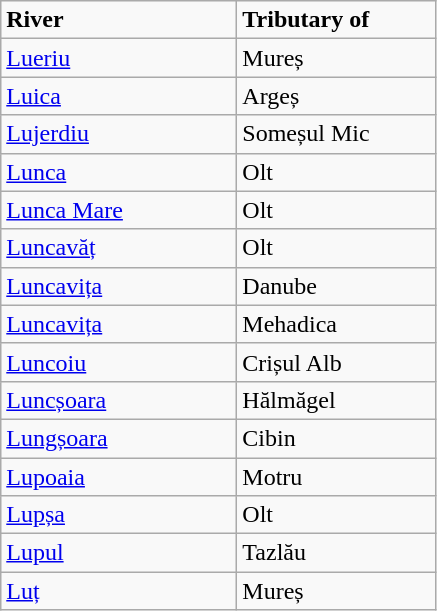<table class="wikitable">
<tr>
<td width="150pt"><strong>River</strong></td>
<td width="125pt"><strong>Tributary of</strong></td>
</tr>
<tr>
<td><a href='#'>Lueriu</a></td>
<td>Mureș</td>
</tr>
<tr>
<td><a href='#'>Luica</a></td>
<td>Argeș</td>
</tr>
<tr>
<td><a href='#'>Lujerdiu</a></td>
<td>Someșul Mic</td>
</tr>
<tr>
<td><a href='#'>Lunca</a></td>
<td>Olt</td>
</tr>
<tr>
<td><a href='#'>Lunca Mare</a></td>
<td>Olt</td>
</tr>
<tr>
<td><a href='#'>Luncavăț</a></td>
<td>Olt</td>
</tr>
<tr>
<td><a href='#'>Luncavița</a></td>
<td>Danube</td>
</tr>
<tr>
<td><a href='#'>Luncavița</a></td>
<td>Mehadica</td>
</tr>
<tr>
<td><a href='#'>Luncoiu</a></td>
<td>Crișul Alb</td>
</tr>
<tr>
<td><a href='#'>Luncșoara</a></td>
<td>Hălmăgel</td>
</tr>
<tr>
<td><a href='#'>Lungșoara</a></td>
<td>Cibin</td>
</tr>
<tr>
<td><a href='#'>Lupoaia</a></td>
<td>Motru</td>
</tr>
<tr>
<td><a href='#'>Lupșa</a></td>
<td>Olt</td>
</tr>
<tr>
<td><a href='#'>Lupul</a></td>
<td>Tazlău</td>
</tr>
<tr>
<td><a href='#'>Luț</a></td>
<td>Mureș</td>
</tr>
</table>
